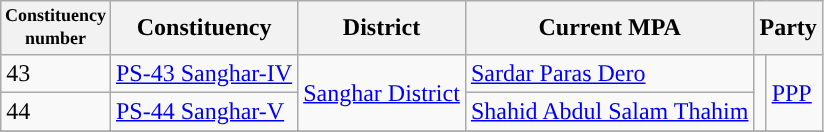<table class="wikitable">
<tr>
<th width="50px" style="font-size:75%">Constituency number</th>
<th>Constituency</th>
<th>District</th>
<th>Current MPA</th>
<th colspan="2">Party</th>
</tr>
<tr>
<td>43</td>
<td><a href='#'>PS-43 Sanghar-IV</a></td>
<td rowspan="2"><a href='#'>Sanghar District</a></td>
<td><a href='#'>Sardar Paras Dero</a></td>
<td rowspan="2"></td>
<td rowspan="2"><a href='#'>PPP</a></td>
</tr>
<tr>
<td>44</td>
<td><a href='#'>PS-44 Sanghar-V</a></td>
<td><a href='#'>Shahid Abdul Salam Thahim</a></td>
</tr>
<tr>
</tr>
</table>
